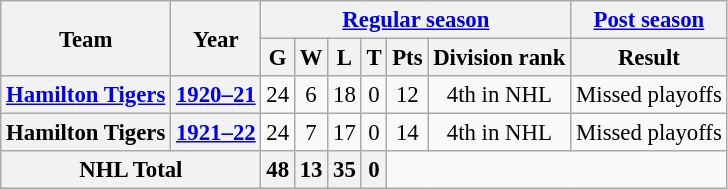<table class="wikitable" style="font-size: 95%; text-align:center;">
<tr>
<th rowspan="2">Team</th>
<th rowspan="2">Year</th>
<th colspan="6"><a href='#'>Regular season</a></th>
<th colspan="1"><a href='#'>Post season</a></th>
</tr>
<tr>
<th>G</th>
<th>W</th>
<th>L</th>
<th>T</th>
<th>Pts</th>
<th>Division rank</th>
<th>Result</th>
</tr>
<tr>
<th><a href='#'>Hamilton Tigers</a></th>
<th><a href='#'>1920–21</a></th>
<td>24</td>
<td>6</td>
<td>18</td>
<td>0</td>
<td>12</td>
<td>4th in NHL</td>
<td>Missed playoffs</td>
</tr>
<tr>
<th>Hamilton Tigers</th>
<th><a href='#'>1921–22</a></th>
<td>24</td>
<td>7</td>
<td>17</td>
<td>0</td>
<td>14</td>
<td>4th in NHL</td>
<td>Missed playoffs</td>
</tr>
<tr>
<th colspan="2">NHL Total</th>
<th>48</th>
<th>13</th>
<th>35</th>
<th>0</th>
</tr>
</table>
